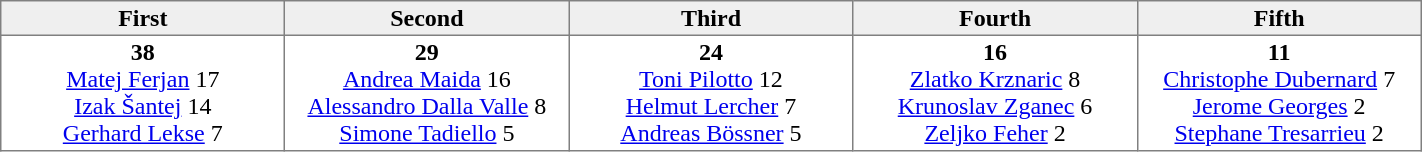<table border=1 cellpadding=2 cellspacing=0 width=75% style="border-collapse:collapse">
<tr align=left style="background:#efefef;">
<th width=15% align=center>First</th>
<th width=15% align=center>Second</th>
<th width=15% align=center>Third</th>
<th width=15% align=center>Fourth</th>
<th width=15% align=center>Fifth</th>
</tr>
<tr align=left>
<td valign=top align=center><strong> 38</strong><br><a href='#'>Matej Ferjan</a> 17<br><a href='#'>Izak Šantej</a> 14<br><a href='#'>Gerhard Lekse</a> 7</td>
<td valign=top align=center><strong> 29</strong><br><a href='#'>Andrea Maida</a> 16<br><a href='#'>Alessandro Dalla Valle</a> 8<br><a href='#'>Simone Tadiello</a> 5</td>
<td valign=top align=center><strong> 24</strong><br><a href='#'>Toni Pilotto</a> 12<br><a href='#'>Helmut Lercher</a> 7<br><a href='#'>Andreas Bössner</a> 5</td>
<td valign=top align=center><strong> 16</strong><br><a href='#'>Zlatko Krznaric</a> 8<br><a href='#'>Krunoslav Zganec</a> 6<br><a href='#'>Zeljko Feher</a> 2</td>
<td valign=top align=center><strong> 11</strong><br><a href='#'>Christophe Dubernard</a> 7<br><a href='#'>Jerome Georges</a> 2<br><a href='#'>Stephane Tresarrieu</a> 2</td>
</tr>
</table>
